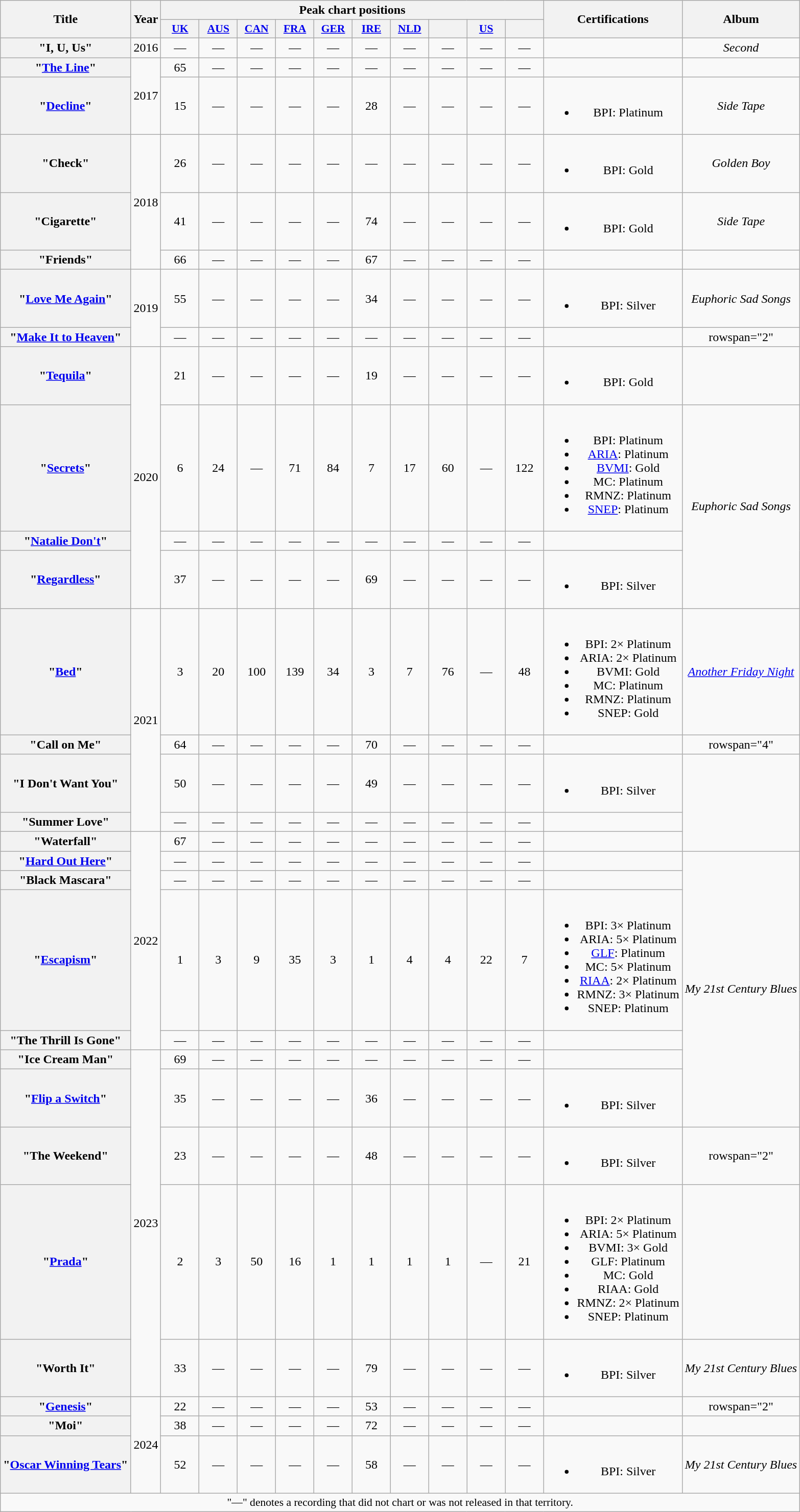<table class="wikitable plainrowheaders" style="text-align:center;">
<tr>
<th scope="col" rowspan="2">Title</th>
<th scope="col" rowspan="2">Year</th>
<th scope="col" colspan="10">Peak chart positions</th>
<th scope="col" rowspan="2">Certifications</th>
<th scope="col" rowspan="2">Album</th>
</tr>
<tr>
<th scope="col" style="width:3em;font-size:90%;"><a href='#'>UK</a><br></th>
<th scope="col" style="width:3em;font-size:90%;"><a href='#'>AUS</a><br></th>
<th scope="col" style="width:3em;font-size:90%;"><a href='#'>CAN</a><br></th>
<th scope="col" style="width:3em;font-size:90%;"><a href='#'>FRA</a><br></th>
<th scope="col" style="width:3em;font-size:90%;"><a href='#'>GER</a><br></th>
<th scope="col" style="width:3em;font-size:90%;"><a href='#'>IRE</a><br></th>
<th scope="col" style="width:3em;font-size:90%;"><a href='#'>NLD</a><br></th>
<th scope="col" style="width:3em;font-size:90%;"><a href='#'></a><br></th>
<th scope="col" style="width:3em;font-size:90%;"><a href='#'>US</a><br></th>
<th scope="col" style="width:3em;font-size:90%;"><a href='#'></a><br></th>
</tr>
<tr>
<th scope="row">"I, U, Us"</th>
<td>2016</td>
<td>—</td>
<td>—</td>
<td>—</td>
<td>—</td>
<td>—</td>
<td>—</td>
<td>—</td>
<td>—</td>
<td>—</td>
<td>—</td>
<td></td>
<td><em>Second</em></td>
</tr>
<tr>
<th scope="row">"<a href='#'>The Line</a>"</th>
<td rowspan="2">2017</td>
<td>65</td>
<td>—</td>
<td>—</td>
<td>—</td>
<td>—</td>
<td>—</td>
<td>—</td>
<td>—</td>
<td>—</td>
<td>—</td>
<td></td>
<td></td>
</tr>
<tr>
<th scope="row">"<a href='#'>Decline</a>"<br></th>
<td>15</td>
<td>—</td>
<td>—</td>
<td>—</td>
<td>—</td>
<td>28</td>
<td>—</td>
<td>—</td>
<td>—</td>
<td>—</td>
<td><br><ul><li>BPI: Platinum</li></ul></td>
<td><em>Side Tape</em></td>
</tr>
<tr>
<th scope="row">"Check"<br></th>
<td rowspan="3">2018</td>
<td>26</td>
<td>—</td>
<td>—</td>
<td>—</td>
<td>—</td>
<td>—</td>
<td>—</td>
<td>—</td>
<td>—</td>
<td>—</td>
<td><br><ul><li>BPI: Gold</li></ul></td>
<td><em>Golden Boy</em></td>
</tr>
<tr>
<th scope="row">"Cigarette"<br></th>
<td>41</td>
<td>—</td>
<td>—</td>
<td>—</td>
<td>—</td>
<td>74</td>
<td>—</td>
<td>—</td>
<td>—</td>
<td>—</td>
<td><br><ul><li>BPI: Gold</li></ul></td>
<td><em>Side Tape</em></td>
</tr>
<tr>
<th scope="row">"Friends"</th>
<td>66</td>
<td>—</td>
<td>—</td>
<td>—</td>
<td>—</td>
<td>67</td>
<td>—</td>
<td>—</td>
<td>—</td>
<td>—</td>
<td></td>
<td></td>
</tr>
<tr>
<th scope="row">"<a href='#'>Love Me Again</a>"</th>
<td rowspan="2">2019</td>
<td>55</td>
<td>—</td>
<td>—</td>
<td>—</td>
<td>—</td>
<td>34</td>
<td>—</td>
<td>—</td>
<td>—</td>
<td>—</td>
<td><br><ul><li>BPI: Silver</li></ul></td>
<td><em>Euphoric Sad Songs</em></td>
</tr>
<tr>
<th scope="row">"<a href='#'>Make It to Heaven</a>"<br></th>
<td>—</td>
<td>—</td>
<td>—</td>
<td>—</td>
<td>—</td>
<td>—</td>
<td>—</td>
<td>—</td>
<td>—</td>
<td>—</td>
<td></td>
<td>rowspan="2" </td>
</tr>
<tr>
<th scope="row">"<a href='#'>Tequila</a>"<br></th>
<td rowspan="4">2020</td>
<td>21</td>
<td>—</td>
<td>—</td>
<td>—</td>
<td>—</td>
<td>19</td>
<td>—</td>
<td>—</td>
<td>—</td>
<td>—</td>
<td><br><ul><li>BPI: Gold</li></ul></td>
</tr>
<tr>
<th scope="row">"<a href='#'>Secrets</a>"<br></th>
<td>6</td>
<td>24</td>
<td>—</td>
<td>71</td>
<td>84</td>
<td>7</td>
<td>17</td>
<td>60</td>
<td>—</td>
<td>122</td>
<td><br><ul><li>BPI: Platinum</li><li><a href='#'>ARIA</a>: Platinum</li><li><a href='#'>BVMI</a>: Gold</li><li>MC: Platinum</li><li>RMNZ: Platinum</li><li><a href='#'>SNEP</a>: Platinum</li></ul></td>
<td rowspan="3"><em>Euphoric Sad Songs</em></td>
</tr>
<tr>
<th scope="row">"<a href='#'>Natalie Don't</a>"</th>
<td>—</td>
<td>—</td>
<td>—</td>
<td>—</td>
<td>—</td>
<td>—</td>
<td>—</td>
<td>—</td>
<td>—</td>
<td>—</td>
<td></td>
</tr>
<tr>
<th scope="row">"<a href='#'>Regardless</a>"<br></th>
<td>37</td>
<td>—</td>
<td>—</td>
<td>—</td>
<td>—</td>
<td>69</td>
<td>—</td>
<td>—</td>
<td>—</td>
<td>—</td>
<td><br><ul><li>BPI: Silver</li></ul></td>
</tr>
<tr>
<th scope="row">"<a href='#'>Bed</a>"<br></th>
<td rowspan="4">2021</td>
<td>3</td>
<td>20</td>
<td>100</td>
<td>139</td>
<td>34</td>
<td>3</td>
<td>7</td>
<td>76</td>
<td>—</td>
<td>48</td>
<td><br><ul><li>BPI: 2× Platinum</li><li>ARIA: 2× Platinum</li><li>BVMI: Gold</li><li>MC: Platinum</li><li>RMNZ: Platinum</li><li>SNEP: Gold</li></ul></td>
<td><em><a href='#'>Another Friday Night</a></em></td>
</tr>
<tr>
<th scope="row">"Call on Me"</th>
<td>64</td>
<td>—</td>
<td>—</td>
<td>—</td>
<td>—</td>
<td>70</td>
<td>—</td>
<td>—</td>
<td>—</td>
<td>—</td>
<td></td>
<td>rowspan="4" </td>
</tr>
<tr>
<th scope="row">"I Don't Want You"<br></th>
<td>50</td>
<td>—</td>
<td>—</td>
<td>—</td>
<td>—</td>
<td>49</td>
<td>—</td>
<td>—</td>
<td>—</td>
<td>—</td>
<td><br><ul><li>BPI: Silver</li></ul></td>
</tr>
<tr>
<th scope="row">"Summer Love"<br></th>
<td>—</td>
<td>—</td>
<td>—</td>
<td>—</td>
<td>—</td>
<td>—</td>
<td>—</td>
<td>—</td>
<td>—</td>
<td>—</td>
<td></td>
</tr>
<tr>
<th scope="row">"Waterfall"<br></th>
<td rowspan="5">2022</td>
<td>67</td>
<td>—</td>
<td>—</td>
<td>—</td>
<td>—</td>
<td>—</td>
<td>—</td>
<td>—</td>
<td>—</td>
<td>—</td>
<td></td>
</tr>
<tr>
<th scope="row">"<a href='#'>Hard Out Here</a>"</th>
<td>—</td>
<td>—</td>
<td>—</td>
<td>—</td>
<td>—</td>
<td>—</td>
<td>—</td>
<td>—</td>
<td>—</td>
<td>—</td>
<td></td>
<td rowspan="6"><em>My 21st Century Blues</em></td>
</tr>
<tr>
<th scope="row">"Black Mascara"</th>
<td>—</td>
<td>—</td>
<td>—</td>
<td>—</td>
<td>—</td>
<td>—</td>
<td>—</td>
<td>—</td>
<td>—</td>
<td>—</td>
<td></td>
</tr>
<tr>
<th scope="row">"<a href='#'>Escapism</a>"<br></th>
<td>1</td>
<td>3</td>
<td>9</td>
<td>35</td>
<td>3</td>
<td>1</td>
<td>4</td>
<td>4</td>
<td>22</td>
<td>7</td>
<td><br><ul><li>BPI: 3× Platinum</li><li>ARIA: 5× Platinum</li><li><a href='#'>GLF</a>: Platinum</li><li>MC: 5× Platinum</li><li><a href='#'>RIAA</a>: 2× Platinum</li><li>RMNZ: 3× Platinum</li><li>SNEP: Platinum</li></ul></td>
</tr>
<tr>
<th scope="row">"The Thrill Is Gone"</th>
<td>—</td>
<td>—</td>
<td>—</td>
<td>—</td>
<td>—</td>
<td>—</td>
<td>—</td>
<td>—</td>
<td>—</td>
<td>—</td>
<td></td>
</tr>
<tr>
<th scope="row">"Ice Cream Man"</th>
<td rowspan="5">2023</td>
<td>69</td>
<td>—</td>
<td>—</td>
<td>—</td>
<td>—</td>
<td>—</td>
<td>—</td>
<td>—</td>
<td>—</td>
<td>—</td>
<td></td>
</tr>
<tr>
<th scope="row">"<a href='#'>Flip a Switch</a>"<br></th>
<td>35</td>
<td>—</td>
<td>—</td>
<td>—</td>
<td>—</td>
<td>36</td>
<td>—</td>
<td>—</td>
<td>—</td>
<td>—</td>
<td><br><ul><li>BPI: Silver</li></ul></td>
</tr>
<tr>
<th scope="row">"The Weekend"<br></th>
<td>23</td>
<td>—</td>
<td>—</td>
<td>—</td>
<td>—</td>
<td>48</td>
<td>—</td>
<td>—</td>
<td>—</td>
<td>—</td>
<td><br><ul><li>BPI: Silver</li></ul></td>
<td>rowspan="2" </td>
</tr>
<tr>
<th scope="row">"<a href='#'>Prada</a>"<br></th>
<td>2</td>
<td>3</td>
<td>50</td>
<td>16</td>
<td>1</td>
<td>1</td>
<td>1</td>
<td>1</td>
<td>—</td>
<td>21</td>
<td><br><ul><li>BPI: 2× Platinum</li><li>ARIA: 5× Platinum</li><li>BVMI: 3× Gold</li><li>GLF: Platinum</li><li>MC: Gold</li><li>RIAA: Gold</li><li>RMNZ: 2× Platinum</li><li>SNEP: Platinum</li></ul></td>
</tr>
<tr>
<th scope="row">"Worth It"</th>
<td>33</td>
<td>—</td>
<td>—</td>
<td>—</td>
<td>—</td>
<td>79</td>
<td>—</td>
<td>—</td>
<td>—</td>
<td>—</td>
<td><br><ul><li>BPI: Silver</li></ul></td>
<td><em>My 21st Century Blues</em></td>
</tr>
<tr>
<th scope="row">"<a href='#'>Genesis</a>"</th>
<td rowspan="3">2024</td>
<td>22</td>
<td>—</td>
<td>—</td>
<td>—</td>
<td>—</td>
<td>53</td>
<td>—</td>
<td>—</td>
<td>—</td>
<td>—</td>
<td></td>
<td>rowspan="2" </td>
</tr>
<tr>
<th scope="row">"Moi"<br></th>
<td>38</td>
<td>—</td>
<td>—</td>
<td>—</td>
<td>—</td>
<td>72</td>
<td>—</td>
<td>—</td>
<td>—</td>
<td>—</td>
<td></td>
</tr>
<tr>
<th scope="row">"<a href='#'>Oscar Winning Tears</a>"</th>
<td>52</td>
<td>—</td>
<td>—</td>
<td>—</td>
<td>—</td>
<td>58</td>
<td>—</td>
<td>—</td>
<td>—</td>
<td>—</td>
<td><br><ul><li>BPI: Silver</li></ul></td>
<td><em>My 21st Century Blues</em></td>
</tr>
<tr>
<td colspan="14" style="font-size:90%">"—" denotes a recording that did not chart or was not released in that territory.</td>
</tr>
</table>
